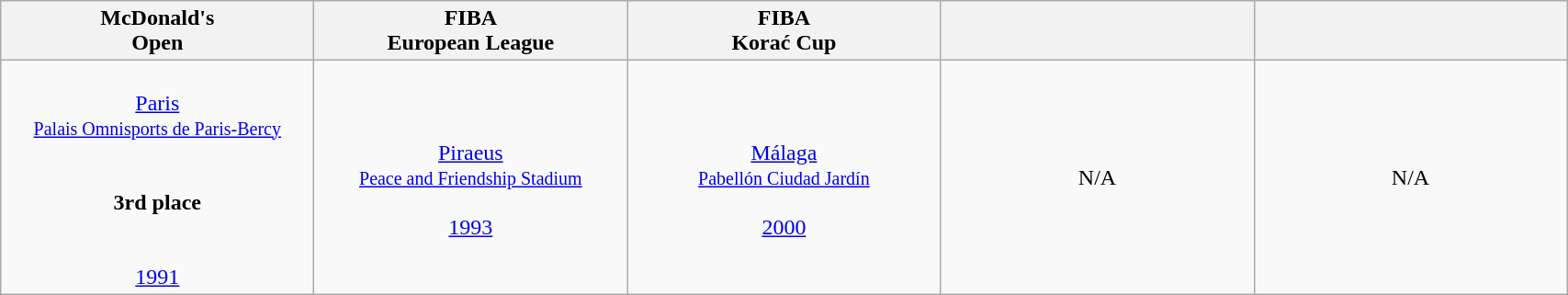<table class="wikitable" style="text-align:center">
<tr style="font-size:100%">
<th width=220>McDonald's<br>Open</th>
<th width=220>FIBA<br>European League</th>
<th width=220>FIBA<br>Korać Cup</th>
<th width=220></th>
<th width=220></th>
</tr>
<tr>
<td><br><a href='#'>Paris</a><br><small><a href='#'>Palais Omnisports de Paris-Bercy</a></small><br><br><br><strong>3rd place</strong><br><br><br><a href='#'>1991</a></td>
<td><br><a href='#'>Piraeus</a><br><small><a href='#'>Peace and Friendship Stadium</a></small><br><br><a href='#'>1993</a></td>
<td><br><a href='#'>Málaga</a><br><small><a href='#'>Pabellón Ciudad Jardín</a></small><br><br><a href='#'>2000</a></td>
<td>N/A</td>
<td>N/A</td>
</tr>
</table>
